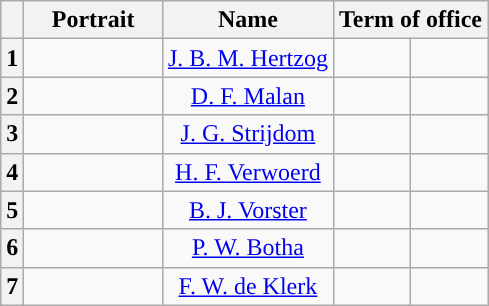<table class="wikitable" style="text-align:center; border:1px #AAAAFF transparent">
<tr>
<th></th>
<th width="85px">Portrait</th>
<th coldspan="2">Name<br></th>
<th colspan="2" coldspan="2">Term of office</th>
</tr>
<tr>
<th style="background:">1</th>
<td></td>
<td><a href='#'>J. B. M. Hertzog</a><br></td>
<td></td>
<td></td>
</tr>
<tr>
<th style="background:">2</th>
<td></td>
<td><a href='#'>D. F. Malan</a><br></td>
<td></td>
<td></td>
</tr>
<tr>
<th style="background:">3</th>
<td></td>
<td><a href='#'>J. G. Strijdom</a><br></td>
<td></td>
<td></td>
</tr>
<tr>
<th style="background:">4</th>
<td></td>
<td><a href='#'>H. F. Verwoerd</a><br></td>
<td></td>
<td></td>
</tr>
<tr>
<th style="background:">5</th>
<td></td>
<td><a href='#'>B. J. Vorster</a><br></td>
<td></td>
<td></td>
</tr>
<tr>
<th style="background:">6</th>
<td></td>
<td><a href='#'>P. W. Botha</a><br></td>
<td></td>
<td></td>
</tr>
<tr>
<th style="background:">7</th>
<td></td>
<td><a href='#'>F. W. de Klerk</a><br></td>
<td></td>
<td></td>
</tr>
</table>
